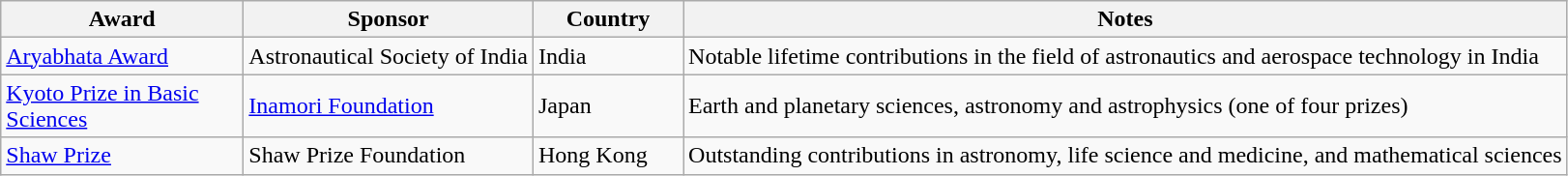<table Class="wikitable sortable">
<tr>
<th style="width:10em;">Award</th>
<th>Sponsor</th>
<th style="width:6em;">Country</th>
<th>Notes</th>
</tr>
<tr>
<td><a href='#'>Aryabhata Award</a></td>
<td>Astronautical Society of India</td>
<td>India</td>
<td>Notable lifetime contributions in the field of astronautics and aerospace technology in India</td>
</tr>
<tr>
<td><a href='#'>Kyoto Prize in Basic Sciences</a></td>
<td><a href='#'>Inamori Foundation</a></td>
<td>Japan</td>
<td>Earth and planetary sciences, astronomy and astrophysics (one of four prizes)</td>
</tr>
<tr>
<td><a href='#'>Shaw Prize</a></td>
<td>Shaw Prize Foundation</td>
<td>Hong Kong</td>
<td>Outstanding contributions in astronomy, life science and medicine, and mathematical sciences</td>
</tr>
</table>
